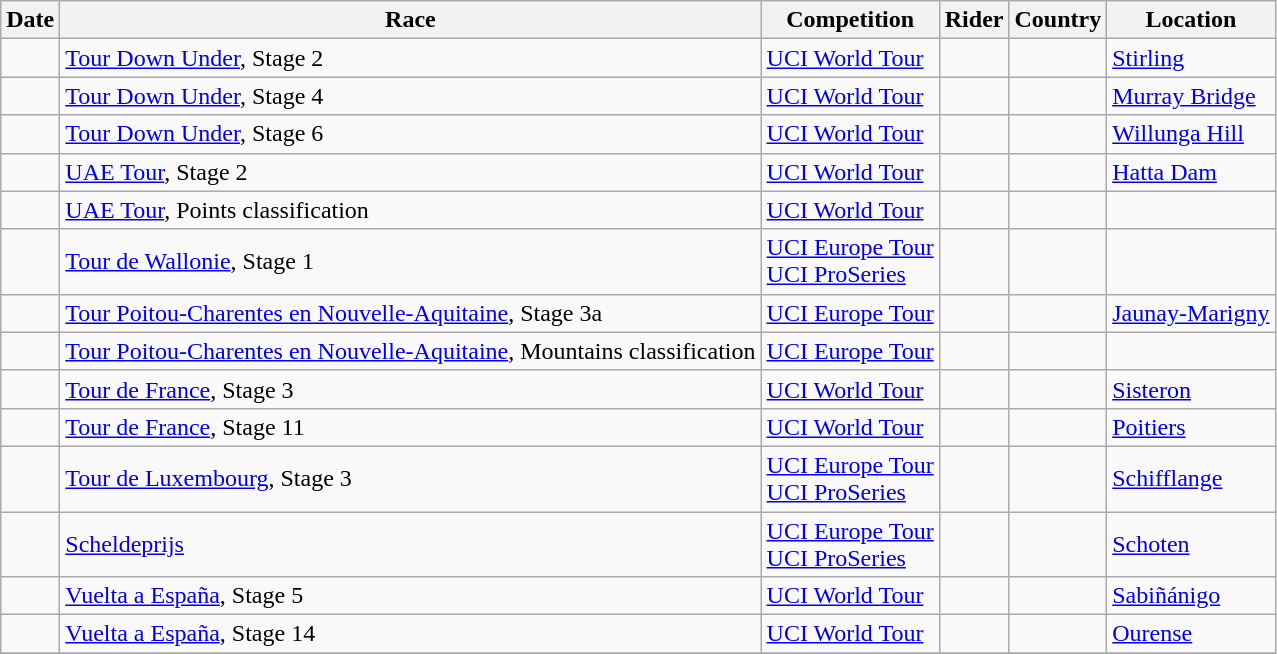<table class="wikitable sortable">
<tr>
<th>Date</th>
<th>Race</th>
<th>Competition</th>
<th>Rider</th>
<th>Country</th>
<th>Location</th>
</tr>
<tr>
<td></td>
<td><a href='#'>Tour Down Under</a>, Stage 2</td>
<td><a href='#'>UCI World Tour</a></td>
<td></td>
<td></td>
<td><a href='#'>Stirling</a></td>
</tr>
<tr>
<td></td>
<td><a href='#'>Tour Down Under</a>, Stage 4</td>
<td><a href='#'>UCI World Tour</a></td>
<td></td>
<td></td>
<td><a href='#'>Murray Bridge</a></td>
</tr>
<tr>
<td></td>
<td><a href='#'>Tour Down Under</a>, Stage 6</td>
<td><a href='#'>UCI World Tour</a></td>
<td></td>
<td></td>
<td><a href='#'>Willunga Hill</a></td>
</tr>
<tr>
<td></td>
<td><a href='#'>UAE Tour</a>, Stage 2</td>
<td><a href='#'>UCI World Tour</a></td>
<td></td>
<td></td>
<td><a href='#'>Hatta Dam</a></td>
</tr>
<tr>
<td></td>
<td><a href='#'>UAE Tour</a>, Points classification</td>
<td><a href='#'>UCI World Tour</a></td>
<td></td>
<td></td>
<td></td>
</tr>
<tr>
<td></td>
<td><a href='#'>Tour de Wallonie</a>, Stage 1</td>
<td><a href='#'>UCI Europe Tour</a> <br> <a href='#'>UCI ProSeries</a></td>
<td></td>
<td></td>
<td></td>
</tr>
<tr>
<td></td>
<td><a href='#'>Tour Poitou-Charentes en Nouvelle-Aquitaine</a>, Stage 3a</td>
<td><a href='#'>UCI Europe Tour</a></td>
<td></td>
<td></td>
<td><a href='#'>Jaunay-Marigny</a></td>
</tr>
<tr>
<td></td>
<td><a href='#'>Tour Poitou-Charentes en Nouvelle-Aquitaine</a>, Mountains classification</td>
<td><a href='#'>UCI Europe Tour</a></td>
<td></td>
<td></td>
<td></td>
</tr>
<tr>
<td></td>
<td><a href='#'>Tour de France</a>, Stage 3</td>
<td><a href='#'>UCI World Tour</a></td>
<td></td>
<td></td>
<td><a href='#'>Sisteron</a></td>
</tr>
<tr>
<td></td>
<td><a href='#'>Tour de France</a>, Stage 11</td>
<td><a href='#'>UCI World Tour</a></td>
<td></td>
<td></td>
<td><a href='#'>Poitiers</a></td>
</tr>
<tr>
<td></td>
<td><a href='#'>Tour de Luxembourg</a>, Stage 3</td>
<td><a href='#'>UCI Europe Tour</a> <br> <a href='#'>UCI ProSeries</a></td>
<td></td>
<td></td>
<td><a href='#'>Schifflange</a></td>
</tr>
<tr>
<td></td>
<td><a href='#'>Scheldeprijs</a></td>
<td><a href='#'>UCI Europe Tour</a> <br> <a href='#'>UCI ProSeries</a></td>
<td></td>
<td></td>
<td><a href='#'>Schoten</a></td>
</tr>
<tr>
<td></td>
<td><a href='#'>Vuelta a España</a>, Stage 5</td>
<td><a href='#'>UCI World Tour</a></td>
<td></td>
<td></td>
<td><a href='#'>Sabiñánigo</a></td>
</tr>
<tr>
<td></td>
<td><a href='#'>Vuelta a España</a>, Stage 14</td>
<td><a href='#'>UCI World Tour</a></td>
<td></td>
<td></td>
<td><a href='#'>Ourense</a></td>
</tr>
<tr>
</tr>
</table>
